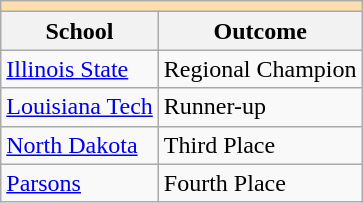<table class="wikitable">
<tr>
<th colspan="3" style="background:#ffdead;"></th>
</tr>
<tr>
<th>School</th>
<th>Outcome</th>
</tr>
<tr>
<td><a href='#'>Illinois State</a></td>
<td>Regional Champion</td>
</tr>
<tr>
<td><a href='#'>Louisiana Tech</a></td>
<td>Runner-up</td>
</tr>
<tr>
<td><a href='#'>North Dakota</a></td>
<td>Third Place</td>
</tr>
<tr>
<td><a href='#'>Parsons</a></td>
<td>Fourth Place</td>
</tr>
</table>
